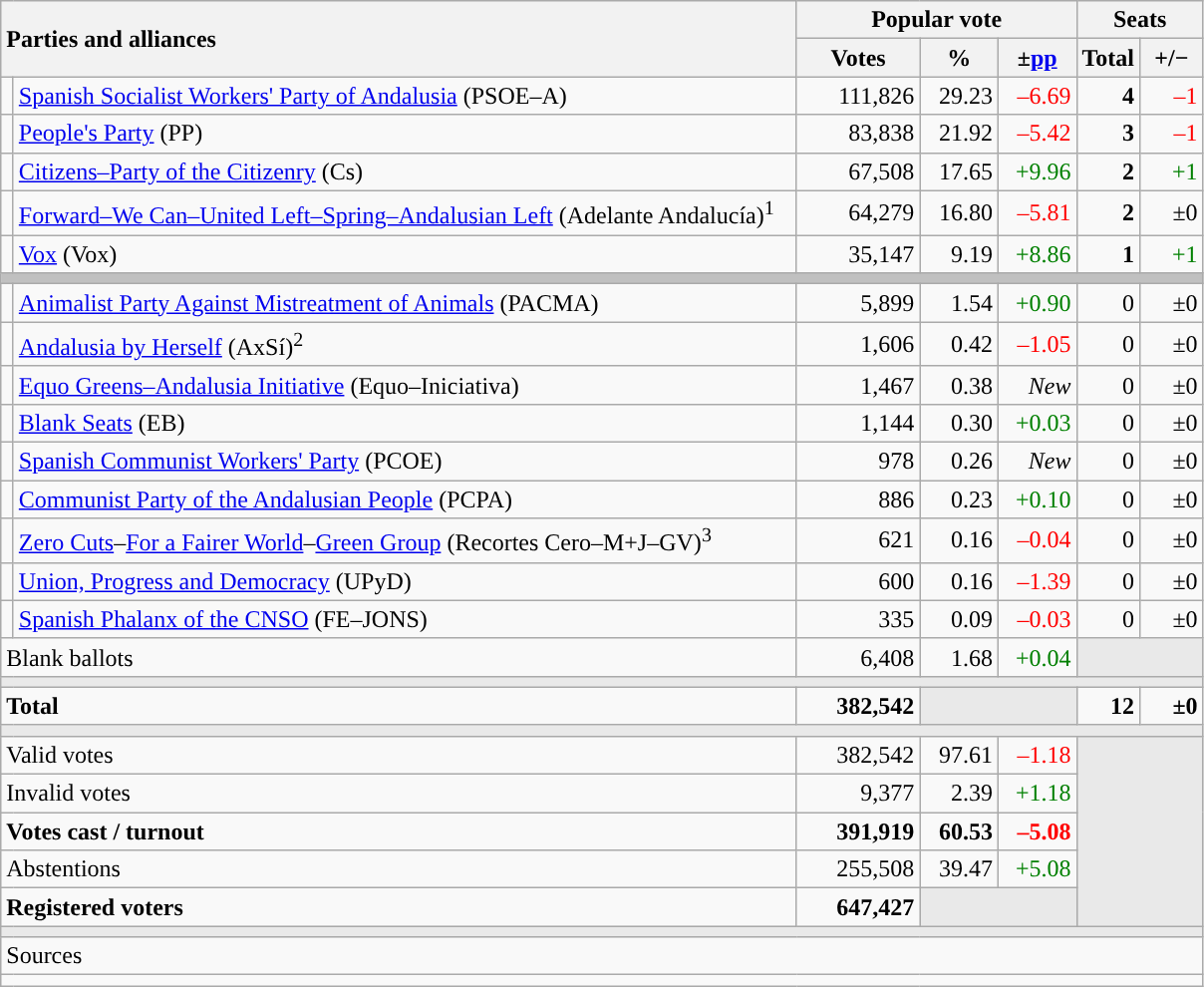<table class="wikitable" style="text-align:right;">
<tr>
<th style="text-align:left;" rowspan="2" colspan="2" width="525">Parties and alliances</th>
<th colspan="3">Popular vote</th>
<th colspan="2">Seats</th>
</tr>
<tr>
<th width="75">Votes</th>
<th width="45">%</th>
<th width="45">±<a href='#'>pp</a></th>
<th width="35">Total</th>
<th width="35">+/−</th>
</tr>
<tr>
<td width="1" style="color:inherit;background:"></td>
<td align="left"><a href='#'>Spanish Socialist Workers' Party of Andalusia</a> (PSOE–A)</td>
<td>111,826</td>
<td>29.23</td>
<td style="color:red;">–6.69</td>
<td><strong>4</strong></td>
<td style="color:red;">–1</td>
</tr>
<tr>
<td style="color:inherit;background:"></td>
<td align="left"><a href='#'>People's Party</a> (PP)</td>
<td>83,838</td>
<td>21.92</td>
<td style="color:red;">–5.42</td>
<td><strong>3</strong></td>
<td style="color:red;">–1</td>
</tr>
<tr>
<td style="color:inherit;background:"></td>
<td align="left"><a href='#'>Citizens–Party of the Citizenry</a> (Cs)</td>
<td>67,508</td>
<td>17.65</td>
<td style="color:green;">+9.96</td>
<td><strong>2</strong></td>
<td style="color:green;">+1</td>
</tr>
<tr>
<td style="color:inherit;background:"></td>
<td align="left"><a href='#'>Forward–We Can–United Left–Spring–Andalusian Left</a> (Adelante Andalucía)<sup>1</sup></td>
<td>64,279</td>
<td>16.80</td>
<td style="color:red;">–5.81</td>
<td><strong>2</strong></td>
<td>±0</td>
</tr>
<tr>
<td style="color:inherit;background:"></td>
<td align="left"><a href='#'>Vox</a> (Vox)</td>
<td>35,147</td>
<td>9.19</td>
<td style="color:green;">+8.86</td>
<td><strong>1</strong></td>
<td style="color:green;">+1</td>
</tr>
<tr>
<td colspan="7" bgcolor="#C0C0C0"></td>
</tr>
<tr>
<td style="color:inherit;background:"></td>
<td align="left"><a href='#'>Animalist Party Against Mistreatment of Animals</a> (PACMA)</td>
<td>5,899</td>
<td>1.54</td>
<td style="color:green;">+0.90</td>
<td>0</td>
<td>±0</td>
</tr>
<tr>
<td style="color:inherit;background:"></td>
<td align="left"><a href='#'>Andalusia by Herself</a> (AxSí)<sup>2</sup></td>
<td>1,606</td>
<td>0.42</td>
<td style="color:red;">–1.05</td>
<td>0</td>
<td>±0</td>
</tr>
<tr>
<td style="color:inherit;background:"></td>
<td align="left"><a href='#'>Equo Greens–Andalusia Initiative</a> (Equo–Iniciativa)</td>
<td>1,467</td>
<td>0.38</td>
<td><em>New</em></td>
<td>0</td>
<td>±0</td>
</tr>
<tr>
<td style="color:inherit;background:"></td>
<td align="left"><a href='#'>Blank Seats</a> (EB)</td>
<td>1,144</td>
<td>0.30</td>
<td style="color:green;">+0.03</td>
<td>0</td>
<td>±0</td>
</tr>
<tr>
<td style="color:inherit;background:"></td>
<td align="left"><a href='#'>Spanish Communist Workers' Party</a> (PCOE)</td>
<td>978</td>
<td>0.26</td>
<td><em>New</em></td>
<td>0</td>
<td>±0</td>
</tr>
<tr>
<td style="color:inherit;background:"></td>
<td align="left"><a href='#'>Communist Party of the Andalusian People</a> (PCPA)</td>
<td>886</td>
<td>0.23</td>
<td style="color:green;">+0.10</td>
<td>0</td>
<td>±0</td>
</tr>
<tr>
<td style="color:inherit;background:"></td>
<td align="left"><a href='#'>Zero Cuts</a>–<a href='#'>For a Fairer World</a>–<a href='#'>Green Group</a> (Recortes Cero–M+J–GV)<sup>3</sup></td>
<td>621</td>
<td>0.16</td>
<td style="color:red;">–0.04</td>
<td>0</td>
<td>±0</td>
</tr>
<tr>
<td style="color:inherit;background:"></td>
<td align="left"><a href='#'>Union, Progress and Democracy</a> (UPyD)</td>
<td>600</td>
<td>0.16</td>
<td style="color:red;">–1.39</td>
<td>0</td>
<td>±0</td>
</tr>
<tr>
<td style="color:inherit;background:"></td>
<td align="left"><a href='#'>Spanish Phalanx of the CNSO</a> (FE–JONS)</td>
<td>335</td>
<td>0.09</td>
<td style="color:red;">–0.03</td>
<td>0</td>
<td>±0</td>
</tr>
<tr>
<td align="left" colspan="2">Blank ballots</td>
<td>6,408</td>
<td>1.68</td>
<td style="color:green;">+0.04</td>
<td bgcolor="#E9E9E9" colspan="2"></td>
</tr>
<tr>
<td colspan="7" bgcolor="#E9E9E9"></td>
</tr>
<tr style="font-weight:bold;">
<td align="left" colspan="2">Total</td>
<td>382,542</td>
<td bgcolor="#E9E9E9" colspan="2"></td>
<td>12</td>
<td>±0</td>
</tr>
<tr>
<td colspan="7" bgcolor="#E9E9E9"></td>
</tr>
<tr>
<td align="left" colspan="2">Valid votes</td>
<td>382,542</td>
<td>97.61</td>
<td style="color:red;">–1.18</td>
<td bgcolor="#E9E9E9" colspan="2" rowspan="5"></td>
</tr>
<tr>
<td align="left" colspan="2">Invalid votes</td>
<td>9,377</td>
<td>2.39</td>
<td style="color:green;">+1.18</td>
</tr>
<tr style="font-weight:bold;">
<td align="left" colspan="2">Votes cast / turnout</td>
<td>391,919</td>
<td>60.53</td>
<td style="color:red;">–5.08</td>
</tr>
<tr>
<td align="left" colspan="2">Abstentions</td>
<td>255,508</td>
<td>39.47</td>
<td style="color:green;">+5.08</td>
</tr>
<tr style="font-weight:bold;">
<td align="left" colspan="2">Registered voters</td>
<td>647,427</td>
<td bgcolor="#E9E9E9" colspan="2"></td>
</tr>
<tr>
<td colspan="7" bgcolor="#E9E9E9"></td>
</tr>
<tr>
<td align="left" colspan="7">Sources</td>
</tr>
<tr>
<td colspan="7" style="text-align:left; max-width:790px;"></td>
</tr>
</table>
